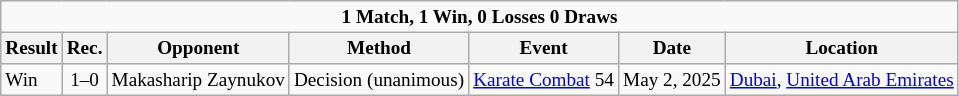<table class="wikitable sortable" style="font-size:80%; text-align:left;">
<tr>
<td colspan=8 style="text-align:center;"><strong>1 Match, 1 Win, 0 Losses 0 Draws</strong></td>
</tr>
<tr>
<th>Result</th>
<th>Rec.</th>
<th>Opponent</th>
<th>Method</th>
<th text-center>Event</th>
<th>Date</th>
<th>Location</th>
</tr>
<tr>
<td>Win</td>
<td align=center>1–0</td>
<td> Makasharip Zaynukov</td>
<td>Decision (unanimous)</td>
<td><a href='#'>Karate Combat</a> 54</td>
<td>May 2, 2025</td>
<td> <a href='#'>Dubai</a>, <a href='#'>United Arab Emirates</a></td>
</tr>
</table>
